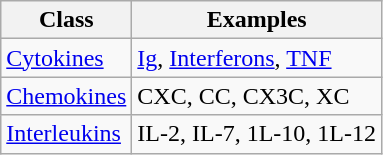<table class="wikitable">
<tr>
<th>Class</th>
<th>Examples</th>
</tr>
<tr>
<td><a href='#'>Cytokines</a></td>
<td><a href='#'>Ig</a>, <a href='#'>Interferons</a>, <a href='#'>TNF</a></td>
</tr>
<tr>
<td><a href='#'>Chemokines</a></td>
<td>CXC, CC, CX3C, XC</td>
</tr>
<tr>
<td><a href='#'>Interleukins</a></td>
<td>IL-2, IL-7, 1L-10, 1L-12</td>
</tr>
</table>
